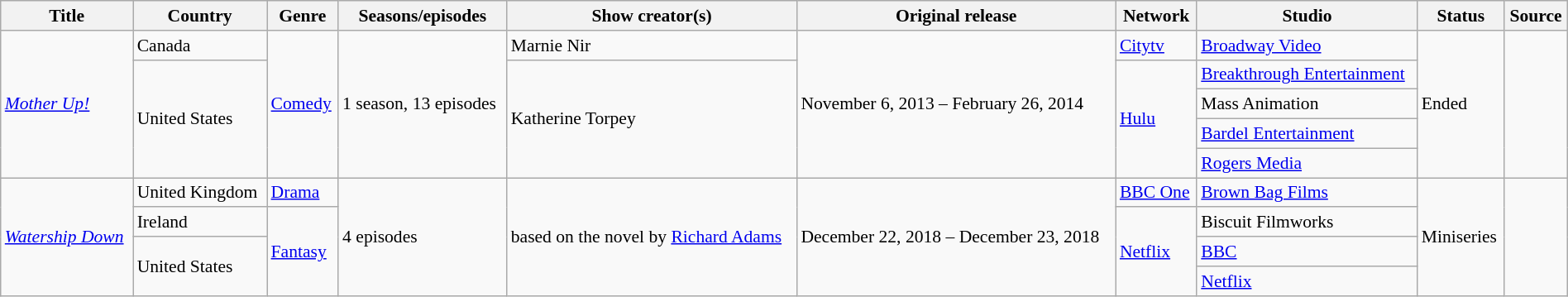<table class="wikitable sortable" style="text-align: left; font-size:90%; width:100%;">
<tr>
<th scope="col">Title</th>
<th scope="col">Country</th>
<th scope="col">Genre</th>
<th scope="col">Seasons/episodes</th>
<th scope="col">Show creator(s)</th>
<th scope="col">Original release</th>
<th scope="col">Network</th>
<th scope="col">Studio</th>
<th scope="col">Status</th>
<th scope="col">Source</th>
</tr>
<tr>
<td rowspan="5"><em><a href='#'>Mother Up!</a></em></td>
<td>Canada</td>
<td rowspan="5"><a href='#'>Comedy</a></td>
<td rowspan="5">1 season, 13 episodes</td>
<td>Marnie Nir</td>
<td rowspan="5">November 6, 2013 – February 26, 2014</td>
<td><a href='#'>Citytv</a></td>
<td><a href='#'>Broadway Video</a></td>
<td rowspan="5">Ended</td>
<td rowspan="5"></td>
</tr>
<tr>
<td rowspan="4">United States</td>
<td rowspan="4">Katherine Torpey</td>
<td rowspan="4"><a href='#'>Hulu</a></td>
<td><a href='#'>Breakthrough Entertainment</a></td>
</tr>
<tr>
<td>Mass Animation</td>
</tr>
<tr>
<td><a href='#'>Bardel Entertainment</a></td>
</tr>
<tr>
<td><a href='#'>Rogers Media</a></td>
</tr>
<tr>
<td rowspan="4"><em><a href='#'>Watership Down</a></em></td>
<td>United Kingdom</td>
<td><a href='#'>Drama</a></td>
<td rowspan="4">4 episodes</td>
<td rowspan="4">based on the novel by <a href='#'>Richard Adams</a></td>
<td rowspan="4">December 22, 2018 – December 23, 2018</td>
<td><a href='#'>BBC One</a></td>
<td><a href='#'>Brown Bag Films</a></td>
<td rowspan="4">Miniseries</td>
<td rowspan="4"></td>
</tr>
<tr>
<td>Ireland</td>
<td rowspan="3"><a href='#'>Fantasy</a></td>
<td rowspan="3"><a href='#'>Netflix</a></td>
<td>Biscuit Filmworks</td>
</tr>
<tr>
<td rowspan="2">United States</td>
<td><a href='#'>BBC</a></td>
</tr>
<tr>
<td><a href='#'>Netflix</a></td>
</tr>
</table>
